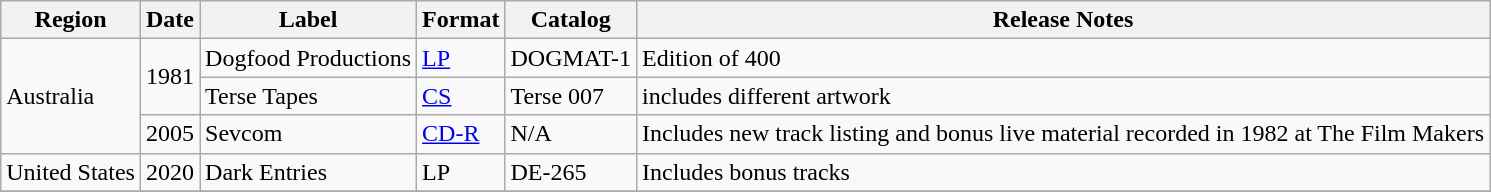<table class="wikitable">
<tr>
<th>Region</th>
<th>Date</th>
<th>Label</th>
<th>Format</th>
<th>Catalog</th>
<th>Release Notes</th>
</tr>
<tr>
<td rowspan="3">Australia</td>
<td rowspan="2">1981</td>
<td>Dogfood Productions</td>
<td><a href='#'>LP</a></td>
<td>DOGMAT-1</td>
<td>Edition of 400</td>
</tr>
<tr>
<td>Terse Tapes</td>
<td><a href='#'>CS</a></td>
<td>Terse 007</td>
<td>includes different artwork</td>
</tr>
<tr>
<td>2005</td>
<td>Sevcom</td>
<td><a href='#'>CD-R</a></td>
<td>N/A</td>
<td>Includes new track listing and bonus live material recorded in 1982 at The Film Makers</td>
</tr>
<tr>
<td>United States</td>
<td>2020</td>
<td>Dark Entries</td>
<td>LP</td>
<td>DE-265</td>
<td>Includes bonus tracks</td>
</tr>
<tr>
</tr>
</table>
